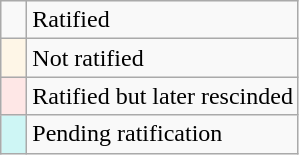<table class="wikitable" style="text-align: left;">
<tr>
<td style="width:10px;"></td>
<td>Ratified</td>
</tr>
<tr>
<td style="width:10px; background:#fef6e7;"></td>
<td>Not ratified</td>
</tr>
<tr>
<td style="width:10px; background:#fee7e6;"></td>
<td>Ratified but later rescinded</td>
</tr>
<tr>
<td style="width:10px; background:#cef6f5;"></td>
<td>Pending ratification</td>
</tr>
</table>
